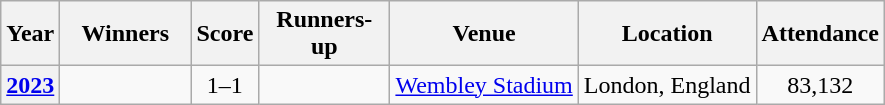<table class="sortable wikitable plainrowheaders" style="text-align:center">
<tr>
<th scope="col">Year</th>
<th scope="col" style="width:80px">Winners</th>
<th scope="col">Score</th>
<th scope="col" style="width:80px">Runners-up</th>
<th scope="col">Venue</th>
<th scope="col">Location</th>
<th scope="col">Attendance</th>
</tr>
<tr>
<th scope="row" style="text-align:center"><a href='#'>2023</a></th>
<td><strong></strong></td>
<td>1–1<br></td>
<td></td>
<td style="text-align:left"><a href='#'>Wembley Stadium</a></td>
<td style="text-align:left">London, England</td>
<td>83,132</td>
</tr>
</table>
